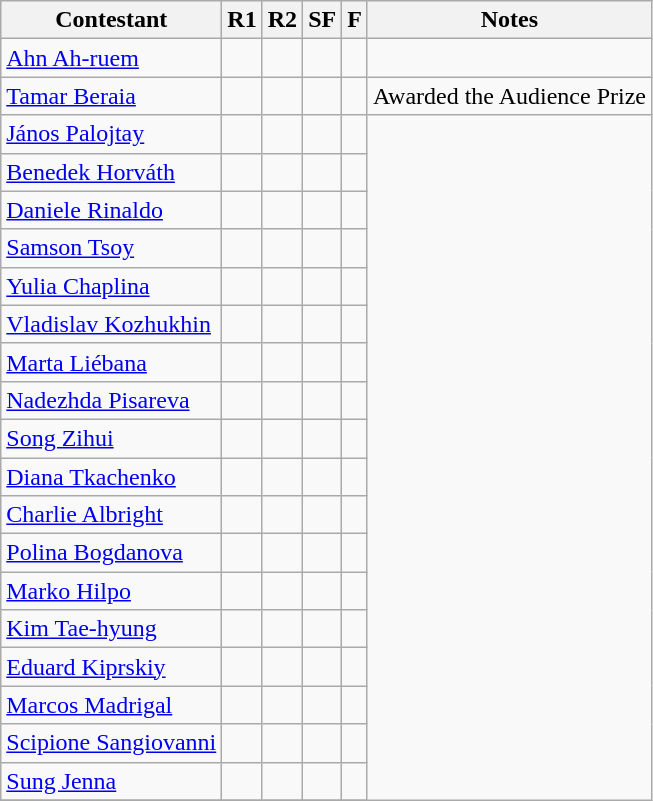<table class="wikitable">
<tr>
<th>Contestant</th>
<th>R1</th>
<th>R2</th>
<th>SF</th>
<th>F</th>
<th>Notes</th>
</tr>
<tr>
<td> <a href='#'>Ahn Ah-ruem</a></td>
<td></td>
<td></td>
<td></td>
<td></td>
</tr>
<tr>
<td> <a href='#'>Tamar Beraia</a></td>
<td></td>
<td></td>
<td></td>
<td></td>
<td>Awarded the Audience Prize</td>
</tr>
<tr>
<td> <a href='#'>János Palojtay</a></td>
<td></td>
<td></td>
<td></td>
<td></td>
</tr>
<tr>
<td> <a href='#'>Benedek Horváth</a></td>
<td></td>
<td></td>
<td></td>
<td></td>
</tr>
<tr>
<td> <a href='#'>Daniele Rinaldo</a></td>
<td></td>
<td></td>
<td></td>
<td></td>
</tr>
<tr>
<td> <a href='#'>Samson Tsoy</a></td>
<td></td>
<td></td>
<td></td>
<td></td>
</tr>
<tr>
<td> <a href='#'>Yulia Chaplina</a></td>
<td></td>
<td></td>
<td></td>
<td></td>
</tr>
<tr>
<td> <a href='#'>Vladislav Kozhukhin</a></td>
<td></td>
<td></td>
<td></td>
<td></td>
</tr>
<tr>
<td> <a href='#'>Marta Liébana</a></td>
<td></td>
<td></td>
<td></td>
<td></td>
</tr>
<tr>
<td> <a href='#'>Nadezhda Pisareva</a></td>
<td></td>
<td></td>
<td></td>
<td></td>
</tr>
<tr>
<td> <a href='#'>Song Zihui</a></td>
<td></td>
<td></td>
<td></td>
<td></td>
</tr>
<tr>
<td> <a href='#'>Diana Tkachenko</a></td>
<td></td>
<td></td>
<td></td>
<td></td>
</tr>
<tr>
<td> <a href='#'>Charlie Albright</a></td>
<td></td>
<td></td>
<td></td>
<td></td>
</tr>
<tr>
<td> <a href='#'>Polina Bogdanova</a></td>
<td></td>
<td></td>
<td></td>
<td></td>
</tr>
<tr>
<td> <a href='#'>Marko Hilpo</a></td>
<td></td>
<td></td>
<td></td>
<td></td>
</tr>
<tr>
<td> <a href='#'>Kim Tae-hyung</a></td>
<td></td>
<td></td>
<td></td>
<td></td>
</tr>
<tr>
<td> <a href='#'>Eduard Kiprskiy</a></td>
<td></td>
<td></td>
<td></td>
<td></td>
</tr>
<tr>
<td> <a href='#'>Marcos Madrigal</a></td>
<td></td>
<td></td>
<td></td>
<td></td>
</tr>
<tr>
<td> <a href='#'>Scipione Sangiovanni</a></td>
<td></td>
<td></td>
<td></td>
<td></td>
</tr>
<tr>
<td> <a href='#'>Sung Jenna</a></td>
<td></td>
<td></td>
<td></td>
<td></td>
</tr>
<tr>
</tr>
</table>
